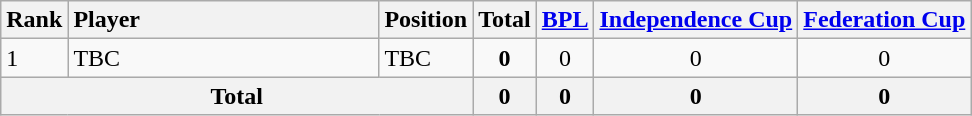<table class="wikitable">
<tr>
<th>Rank</th>
<th style="width:200px;text-align:left">Player</th>
<th>Position</th>
<th>Total</th>
<th><a href='#'>BPL</a></th>
<th><a href='#'>Independence Cup</a></th>
<th><a href='#'>Federation Cup</a></th>
</tr>
<tr>
<td>1</td>
<td>TBC</td>
<td>TBC</td>
<td align="center"><strong>0</strong></td>
<td align="center">0</td>
<td align="center">0</td>
<td align="center">0</td>
</tr>
<tr>
<th colspan="3" align="center">Total</th>
<th align="center">0</th>
<th align="center">0</th>
<th align="center">0</th>
<th align="center">0</th>
</tr>
</table>
